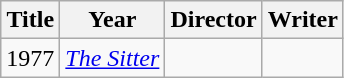<table class="wikitable">
<tr>
<th>Title</th>
<th>Year</th>
<th>Director</th>
<th>Writer</th>
</tr>
<tr>
<td>1977</td>
<td><em><a href='#'>The Sitter</a></em></td>
<td></td>
<td></td>
</tr>
</table>
